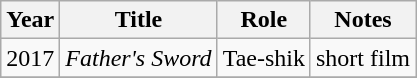<table class="wikitable sortable">
<tr>
<th>Year</th>
<th>Title</th>
<th>Role</th>
<th class="unsortable">Notes</th>
</tr>
<tr>
<td>2017</td>
<td><em>Father's Sword</em></td>
<td>Tae-shik</td>
<td>short film</td>
</tr>
<tr>
</tr>
</table>
